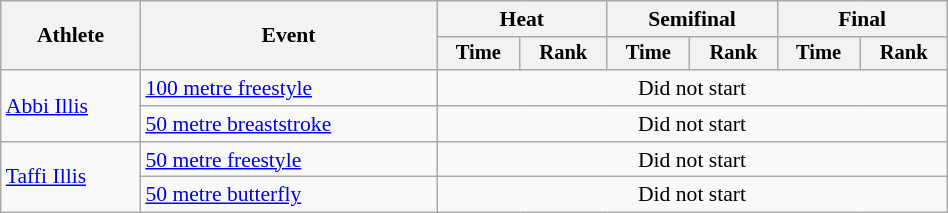<table class="wikitable" style="text-align:center; font-size:90%; width:50%;">
<tr>
<th rowspan="2">Athlete</th>
<th rowspan="2">Event</th>
<th colspan="2">Heat</th>
<th colspan="2">Semifinal</th>
<th colspan="2">Final</th>
</tr>
<tr style="font-size:95%">
<th>Time</th>
<th>Rank</th>
<th>Time</th>
<th>Rank</th>
<th>Time</th>
<th>Rank</th>
</tr>
<tr>
<td align=left rowspan=2><a href='#'>Abbi Illis</a></td>
<td align=left><a href='#'>100 metre freestyle</a></td>
<td colspan=6>Did not start</td>
</tr>
<tr>
<td align=left><a href='#'>50 metre breaststroke</a></td>
<td colspan=6>Did not start</td>
</tr>
<tr>
<td align=left rowspan=2><a href='#'>Taffi Illis</a></td>
<td align=left><a href='#'>50 metre freestyle</a></td>
<td colspan=6>Did not start</td>
</tr>
<tr>
<td align=left><a href='#'>50 metre butterfly</a></td>
<td colspan=6>Did not start</td>
</tr>
</table>
